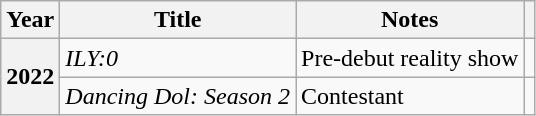<table class="wikitable plainrowheaders sortable">
<tr>
<th scope="col">Year</th>
<th scope="col">Title</th>
<th scope="col">Notes</th>
<th scope="col" class="unsortable"></th>
</tr>
<tr>
<th scope="row" rowspan="3">2022</th>
<td><em>ILY:0</em></td>
<td>Pre-debut reality show</td>
<td align=center></td>
</tr>
<tr>
<td><em>Dancing Dol: Season 2</em></td>
<td>Contestant</td>
<td></td>
</tr>
</table>
